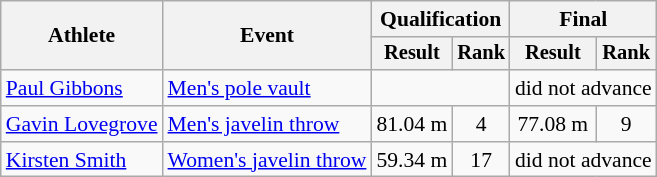<table class=wikitable style="font-size:90%">
<tr>
<th rowspan="2">Athlete</th>
<th rowspan="2">Event</th>
<th colspan="2">Qualification</th>
<th colspan="2">Final</th>
</tr>
<tr style="font-size:95%">
<th>Result</th>
<th>Rank</th>
<th>Result</th>
<th>Rank</th>
</tr>
<tr align=center>
<td align=left><a href='#'>Paul Gibbons</a></td>
<td align=left><a href='#'>Men's pole vault</a></td>
<td colspan=2></td>
<td colspan=2>did not advance</td>
</tr>
<tr align=center>
<td align=left><a href='#'>Gavin Lovegrove</a></td>
<td align=left><a href='#'>Men's javelin throw</a></td>
<td>81.04 m</td>
<td>4</td>
<td>77.08 m</td>
<td>9</td>
</tr>
<tr align=center>
<td align=left><a href='#'>Kirsten Smith</a></td>
<td align=left><a href='#'>Women's javelin throw</a></td>
<td>59.34 m</td>
<td>17</td>
<td colspan=2>did not advance</td>
</tr>
</table>
